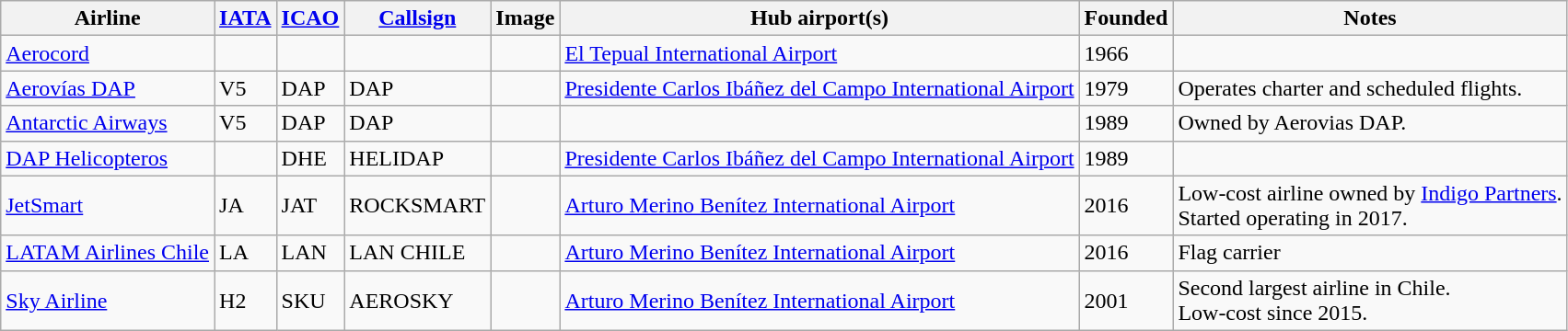<table class="wikitable sortable" style="border: 0; cellpadding: 2; cellspacing: 3;">
<tr valign="middle">
<th>Airline</th>
<th><a href='#'>IATA</a></th>
<th><a href='#'>ICAO</a></th>
<th><a href='#'>Callsign</a></th>
<th>Image</th>
<th>Hub airport(s)</th>
<th>Founded</th>
<th class="unsortable">Notes<br><onlyinclude></th>
</tr>
<tr>
<td><a href='#'>Aerocord</a></td>
<td></td>
<td></td>
<td></td>
<td></td>
<td><a href='#'>El Tepual International Airport</a></td>
<td>1966</td>
<td></td>
</tr>
<tr>
<td><a href='#'>Aerovías DAP</a></td>
<td>V5</td>
<td>DAP</td>
<td>DAP</td>
<td></td>
<td><a href='#'>Presidente Carlos Ibáñez del Campo International Airport</a></td>
<td>1979</td>
<td>Operates charter and scheduled flights.</td>
</tr>
<tr>
<td><a href='#'>Antarctic Airways</a></td>
<td>V5</td>
<td>DAP</td>
<td>DAP</td>
<td></td>
<td></td>
<td>1989</td>
<td>Owned by Aerovias DAP.</td>
</tr>
<tr>
<td><a href='#'>DAP Helicopteros</a></td>
<td></td>
<td>DHE</td>
<td>HELIDAP</td>
<td></td>
<td><a href='#'>Presidente Carlos Ibáñez del Campo International Airport</a></td>
<td>1989</td>
<td></td>
</tr>
<tr>
<td><a href='#'>JetSmart</a></td>
<td>JA</td>
<td>JAT</td>
<td>ROCKSMART</td>
<td></td>
<td><a href='#'>Arturo Merino Benítez International Airport</a></td>
<td>2016</td>
<td>Low-cost airline owned by <a href='#'>Indigo Partners</a>. <br> Started operating in 2017.</td>
</tr>
<tr>
<td><a href='#'>LATAM Airlines Chile</a></td>
<td>LA</td>
<td>LAN</td>
<td>LAN CHILE</td>
<td></td>
<td><a href='#'>Arturo Merino Benítez International Airport</a></td>
<td>2016</td>
<td>Flag carrier</td>
</tr>
<tr>
<td><a href='#'>Sky Airline</a></td>
<td>H2</td>
<td>SKU</td>
<td>AEROSKY</td>
<td></td>
<td><a href='#'>Arturo Merino Benítez International Airport</a></td>
<td>2001</td>
<td>Second largest airline in Chile. <br> Low-cost since 2015.</td>
</tr>
<tr>
</tr>
</table>
